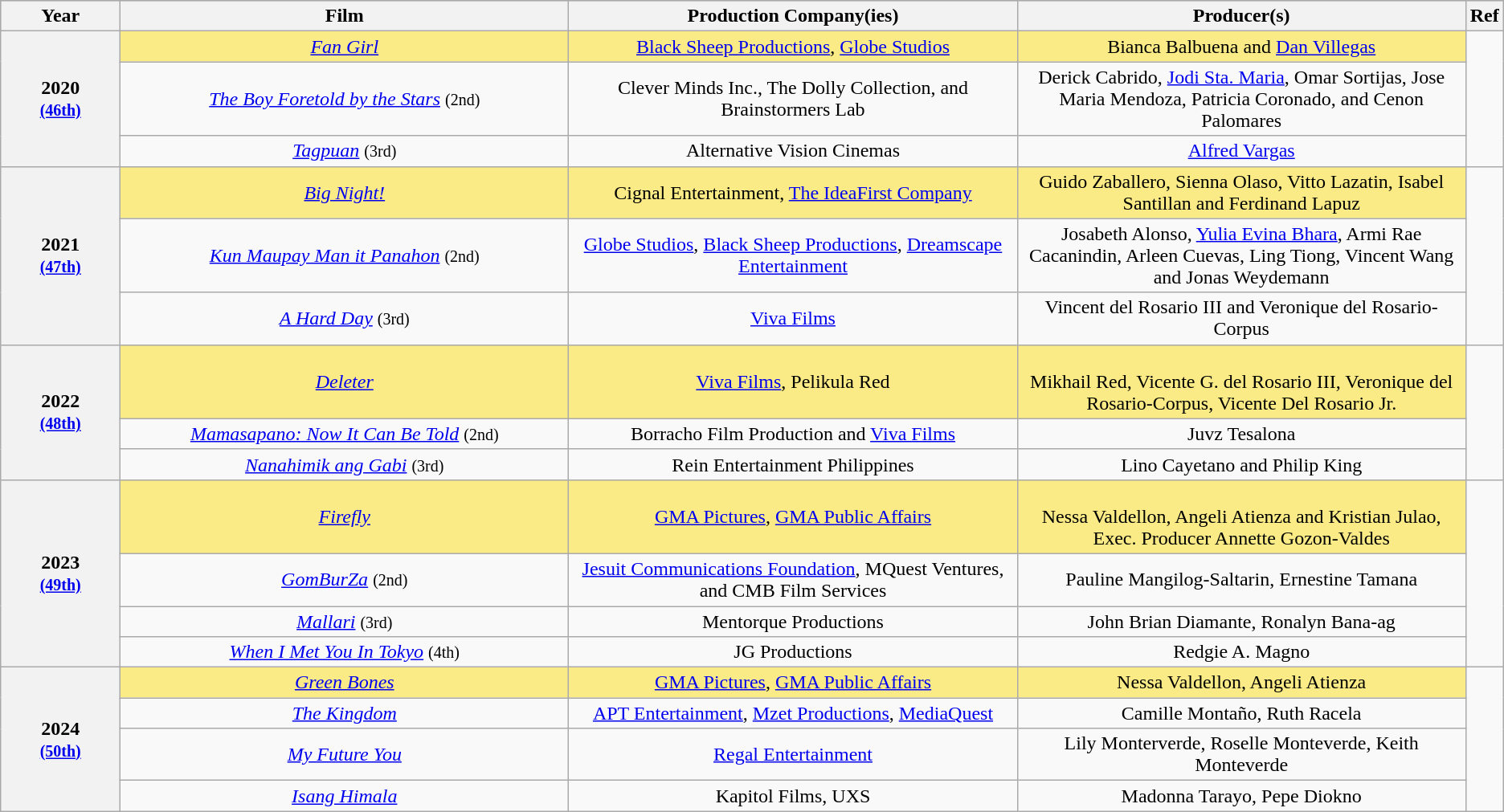<table class="wikitable" rowspan="2" style="text-align:center">
<tr style="background:#bebebe;">
<th scope="col" style="width:8%;">Year</th>
<th scope="col" style="width:30%;">Film</th>
<th scope="col" style="width:30%;">Production Company(ies)</th>
<th scope="col" style="width:30%;">Producer(s)</th>
<th scope="col" style="width:2%;">Ref</th>
</tr>
<tr>
<th scope="row" style="text-align:center" rowspan=3>2020 <br><small><a href='#'>(46th)</a> </small></th>
<td style="background:#FAEB86"><em><a href='#'>Fan Girl</a></em></td>
<td style="background:#FAEB86"><a href='#'>Black Sheep Productions</a>, <a href='#'>Globe Studios</a></td>
<td style="background:#FAEB86">Bianca Balbuena and <a href='#'>Dan Villegas</a></td>
<td rowspan=3></td>
</tr>
<tr>
<td><em><a href='#'>The Boy Foretold by the Stars</a></em> <small>(2nd)</small></td>
<td>Clever Minds Inc., The Dolly Collection, and Brainstormers Lab</td>
<td>Derick Cabrido, <a href='#'>Jodi Sta. Maria</a>, Omar Sortijas, Jose Maria Mendoza, Patricia Coronado, and Cenon Palomares</td>
</tr>
<tr>
<td><em><a href='#'>Tagpuan</a></em> <small>(3rd)</small></td>
<td>Alternative Vision Cinemas</td>
<td><a href='#'>Alfred Vargas</a></td>
</tr>
<tr>
<th scope="row" style="text-align:center" rowspan=3>2021 <br><small><a href='#'>(47th)</a> </small></th>
<td style="background:#FAEB86"><em><a href='#'>Big Night!</a></em></td>
<td style="background:#FAEB86">Cignal Entertainment, <a href='#'>The IdeaFirst Company</a></td>
<td style="background:#FAEB86">Guido Zaballero, Sienna Olaso, Vitto Lazatin, Isabel Santillan and Ferdinand Lapuz</td>
<td rowspan=3></td>
</tr>
<tr>
<td><em><a href='#'>Kun Maupay Man it Panahon</a></em> <small>(2nd)</small></td>
<td><a href='#'>Globe Studios</a>, <a href='#'>Black Sheep Productions</a>, <a href='#'>Dreamscape Entertainment</a></td>
<td>Josabeth Alonso, <a href='#'>Yulia Evina Bhara</a>, Armi Rae Cacanindin, Arleen Cuevas, Ling Tiong, Vincent Wang and Jonas Weydemann</td>
</tr>
<tr>
<td><em><a href='#'>A Hard Day</a></em> <small>(3rd)</small></td>
<td><a href='#'>Viva Films</a></td>
<td>Vincent del Rosario III and Veronique del Rosario-Corpus</td>
</tr>
<tr>
<th scope="row" style="text-align:center" rowspan=3>2022 <br><small><a href='#'>(48th)</a> </small></th>
<td style="background:#FAEB86"><em><a href='#'>Deleter</a></em></td>
<td style="background:#FAEB86"><a href='#'>Viva Films</a>, Pelikula Red</td>
<td style="background:#FAEB86"><br>Mikhail Red, Vicente G. del Rosario III, Veronique del Rosario-Corpus, Vicente Del Rosario Jr.</td>
<td rowspan=3></td>
</tr>
<tr>
<td><em><a href='#'>Mamasapano: Now It Can Be Told</a></em> <small>(2nd)</small></td>
<td>Borracho Film Production and <a href='#'>Viva Films</a></td>
<td>Juvz Tesalona</td>
</tr>
<tr>
<td><em><a href='#'>Nanahimik ang Gabi</a></em> <small>(3rd)</small></td>
<td>Rein Entertainment Philippines</td>
<td>Lino Cayetano and Philip King</td>
</tr>
<tr>
<th scope="row" style="text-align:center" rowspan=4>2023 <br><small><a href='#'>(49th)</a> </small></th>
<td style="background:#FAEB86"><em><a href='#'>Firefly</a></em></td>
<td style="background:#FAEB86"><a href='#'>GMA Pictures</a>, <a href='#'>GMA Public Affairs</a></td>
<td style="background:#FAEB86"><br>Nessa Valdellon, Angeli Atienza and Kristian Julao, Exec. Producer Annette Gozon-Valdes</td>
<td rowspan=4></td>
</tr>
<tr>
<td><em><a href='#'>GomBurZa</a></em> <small>(2nd)</small></td>
<td><a href='#'>Jesuit Communications Foundation</a>, MQuest Ventures, and CMB Film Services</td>
<td>Pauline Mangilog-Saltarin, Ernestine Tamana</td>
</tr>
<tr>
<td><em><a href='#'>Mallari</a></em> <small>(3rd)</small></td>
<td>Mentorque Productions</td>
<td>John Brian Diamante, Ronalyn Bana-ag</td>
</tr>
<tr>
<td><em><a href='#'>When I Met You In Tokyo</a></em> <small>(4th)</small></td>
<td>JG Productions</td>
<td>Redgie A. Magno</td>
</tr>
<tr>
<th scope="row" style="text-align:center" rowspan=4>2024 <br><small><a href='#'>(50th)</a> </small></th>
<td style="background:#FAEB86"><em><a href='#'>Green Bones</a></em></td>
<td style="background:#FAEB86"><a href='#'>GMA Pictures</a>, <a href='#'>GMA Public Affairs</a></td>
<td style="background:#FAEB86">Nessa Valdellon, Angeli Atienza</td>
<td rowspan=4></td>
</tr>
<tr>
<td><em><a href='#'>The Kingdom</a></em> </td>
<td><a href='#'>APT Entertainment</a>, <a href='#'>Mzet Productions</a>, <a href='#'>MediaQuest</a></td>
<td>Camille Montaño, Ruth Racela</td>
</tr>
<tr>
<td><em><a href='#'>My Future You</a></em> </td>
<td><a href='#'>Regal Entertainment</a></td>
<td>Lily Monterverde, Roselle Monteverde, Keith Monteverde</td>
</tr>
<tr>
<td><em><a href='#'>Isang Himala</a></em> </td>
<td>Kapitol Films, UXS</td>
<td>Madonna Tarayo, Pepe Diokno</td>
</tr>
</table>
